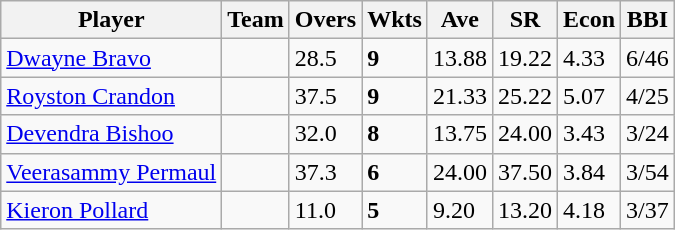<table class="wikitable">
<tr>
<th>Player</th>
<th>Team</th>
<th>Overs</th>
<th>Wkts</th>
<th>Ave</th>
<th>SR</th>
<th>Econ</th>
<th>BBI</th>
</tr>
<tr>
<td><a href='#'>Dwayne Bravo</a></td>
<td></td>
<td>28.5</td>
<td><strong>9</strong></td>
<td>13.88</td>
<td>19.22</td>
<td>4.33</td>
<td>6/46</td>
</tr>
<tr>
<td><a href='#'>Royston Crandon</a></td>
<td></td>
<td>37.5</td>
<td><strong>9</strong></td>
<td>21.33</td>
<td>25.22</td>
<td>5.07</td>
<td>4/25</td>
</tr>
<tr>
<td><a href='#'>Devendra Bishoo</a></td>
<td></td>
<td>32.0</td>
<td><strong>8</strong></td>
<td>13.75</td>
<td>24.00</td>
<td>3.43</td>
<td>3/24</td>
</tr>
<tr>
<td><a href='#'>Veerasammy Permaul</a></td>
<td></td>
<td>37.3</td>
<td><strong>6</strong></td>
<td>24.00</td>
<td>37.50</td>
<td>3.84</td>
<td>3/54</td>
</tr>
<tr>
<td><a href='#'>Kieron Pollard</a></td>
<td></td>
<td>11.0</td>
<td><strong>5</strong></td>
<td>9.20</td>
<td>13.20</td>
<td>4.18</td>
<td>3/37</td>
</tr>
</table>
